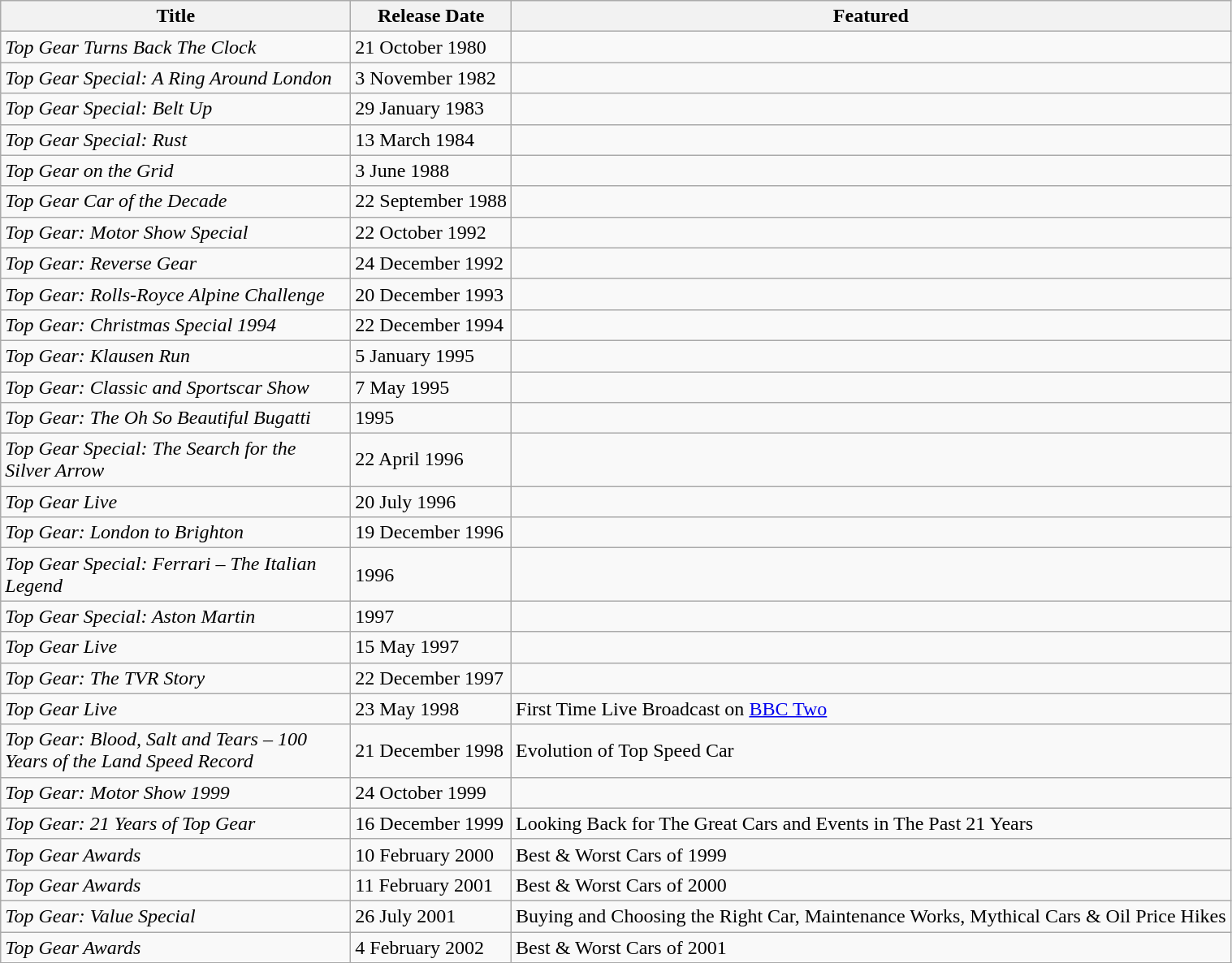<table class="wikitable">
<tr>
<th style="width:280px;">Title</th>
<th>Release Date</th>
<th>Featured</th>
</tr>
<tr>
<td><em>Top Gear Turns Back The Clock</em></td>
<td>21 October 1980</td>
<td></td>
</tr>
<tr>
<td><em>Top Gear Special: A Ring Around London</em></td>
<td>3 November 1982</td>
<td></td>
</tr>
<tr>
<td><em>Top Gear Special: Belt Up</em></td>
<td>29 January 1983</td>
<td></td>
</tr>
<tr>
<td><em>Top Gear Special: Rust</em></td>
<td>13 March 1984</td>
<td></td>
</tr>
<tr>
<td><em>Top Gear on the Grid</em></td>
<td>3 June 1988</td>
<td></td>
</tr>
<tr>
<td><em>Top Gear Car of the Decade</em></td>
<td>22 September 1988</td>
<td></td>
</tr>
<tr>
<td><em>Top Gear: Motor Show Special</em></td>
<td>22 October 1992</td>
<td></td>
</tr>
<tr>
<td><em>Top Gear: Reverse Gear</em></td>
<td>24 December 1992</td>
<td></td>
</tr>
<tr>
<td><em>Top Gear: Rolls-Royce Alpine Challenge</em></td>
<td>20 December 1993</td>
<td></td>
</tr>
<tr>
<td><em>Top Gear: Christmas Special 1994</em></td>
<td>22 December 1994</td>
<td></td>
</tr>
<tr>
<td><em>Top Gear: Klausen Run</em></td>
<td>5 January 1995</td>
<td></td>
</tr>
<tr>
<td><em>Top Gear: Classic and Sportscar Show</em></td>
<td>7 May 1995</td>
<td></td>
</tr>
<tr>
<td><em>Top Gear: The Oh So Beautiful Bugatti</em></td>
<td>1995</td>
<td></td>
</tr>
<tr>
<td><em>Top Gear Special: The Search for the Silver Arrow</em></td>
<td>22 April 1996</td>
<td></td>
</tr>
<tr>
<td><em>Top Gear Live</em></td>
<td>20 July 1996</td>
<td></td>
</tr>
<tr>
<td><em>Top Gear: London to Brighton</em></td>
<td>19 December 1996</td>
<td></td>
</tr>
<tr>
<td><em>Top Gear Special: Ferrari – The Italian Legend</em></td>
<td>1996</td>
<td></td>
</tr>
<tr>
<td><em>Top Gear Special: Aston Martin</em></td>
<td>1997</td>
<td></td>
</tr>
<tr>
<td><em>Top Gear Live</em></td>
<td>15 May 1997</td>
<td></td>
</tr>
<tr>
<td><em>Top Gear: The TVR Story</em></td>
<td>22 December 1997</td>
<td></td>
</tr>
<tr>
<td><em>Top Gear Live</em></td>
<td>23 May 1998</td>
<td>First Time Live Broadcast on <a href='#'>BBC Two</a></td>
</tr>
<tr>
<td><em>Top Gear: Blood, Salt and Tears – 100 Years of the Land Speed Record</em></td>
<td>21 December 1998</td>
<td>Evolution of Top Speed Car</td>
</tr>
<tr>
<td><em>Top Gear: Motor Show 1999</em></td>
<td>24 October 1999</td>
<td></td>
</tr>
<tr>
<td><em>Top Gear: 21 Years of Top Gear</em></td>
<td>16 December 1999</td>
<td>Looking Back for The Great Cars and Events in The Past 21 Years</td>
</tr>
<tr>
<td><em>Top Gear Awards</em></td>
<td>10 February 2000</td>
<td>Best & Worst Cars of 1999</td>
</tr>
<tr>
<td><em>Top Gear Awards</em></td>
<td>11 February 2001</td>
<td>Best & Worst Cars of 2000</td>
</tr>
<tr>
<td><em>Top Gear: Value Special</em></td>
<td>26 July 2001</td>
<td>Buying and Choosing the Right Car, Maintenance Works, Mythical Cars & Oil Price Hikes</td>
</tr>
<tr>
<td><em>Top Gear Awards</em></td>
<td>4 February 2002</td>
<td>Best & Worst Cars of 2001</td>
</tr>
<tr>
</tr>
</table>
